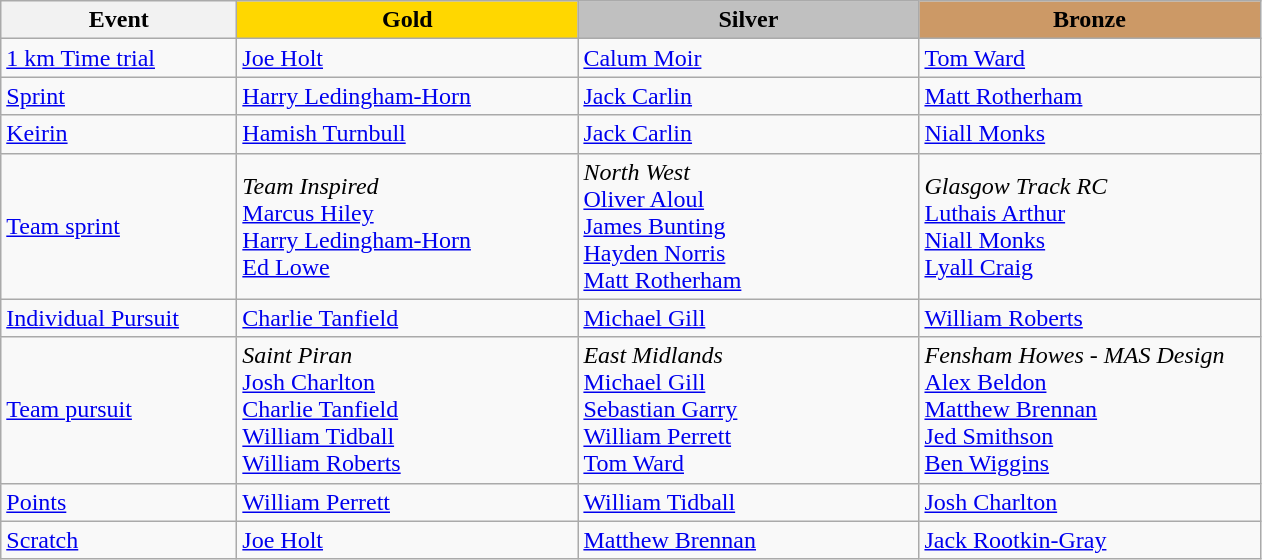<table class="wikitable" style="font-size: 100%">
<tr>
<th width=150>Event</th>
<th width=220 style="background-color: gold;">Gold</th>
<th width=220 style="background-color: silver;">Silver</th>
<th width=220 style="background-color: #cc9966;">Bronze</th>
</tr>
<tr>
<td><a href='#'>1 km Time trial</a></td>
<td><a href='#'>Joe Holt</a></td>
<td><a href='#'>Calum Moir</a></td>
<td><a href='#'>Tom Ward</a></td>
</tr>
<tr>
<td><a href='#'>Sprint</a></td>
<td><a href='#'>Harry Ledingham-Horn</a></td>
<td><a href='#'>Jack Carlin</a></td>
<td><a href='#'>Matt Rotherham</a></td>
</tr>
<tr>
<td><a href='#'>Keirin</a></td>
<td><a href='#'>Hamish Turnbull</a></td>
<td><a href='#'>Jack Carlin</a></td>
<td><a href='#'>Niall Monks</a></td>
</tr>
<tr>
<td><a href='#'>Team sprint</a></td>
<td><em>Team Inspired</em><br><a href='#'>Marcus Hiley</a><br><a href='#'>Harry Ledingham-Horn</a><br><a href='#'>Ed Lowe</a></td>
<td><em>North West</em><br><a href='#'>Oliver Aloul</a><br><a href='#'>James Bunting</a><br><a href='#'>Hayden Norris</a><br><a href='#'>Matt Rotherham</a></td>
<td><em>Glasgow Track RC</em><br><a href='#'>Luthais Arthur</a><br><a href='#'>Niall Monks</a><br><a href='#'>Lyall Craig</a></td>
</tr>
<tr>
<td><a href='#'>Individual Pursuit</a></td>
<td><a href='#'>Charlie Tanfield</a></td>
<td><a href='#'>Michael Gill</a></td>
<td><a href='#'>William Roberts</a></td>
</tr>
<tr>
<td><a href='#'>Team pursuit</a></td>
<td><em>Saint Piran</em><br><a href='#'>Josh Charlton</a><br><a href='#'>Charlie Tanfield</a><br><a href='#'>William Tidball</a><br><a href='#'>William Roberts</a></td>
<td><em>East Midlands</em><br><a href='#'>Michael Gill</a><br><a href='#'>Sebastian Garry</a><br><a href='#'>William Perrett</a><br><a href='#'>Tom Ward</a></td>
<td><em>Fensham Howes - MAS Design</em><br><a href='#'>Alex Beldon</a><br><a href='#'>Matthew Brennan</a><br><a href='#'>Jed Smithson</a><br><a href='#'>Ben Wiggins</a></td>
</tr>
<tr>
<td><a href='#'>Points</a></td>
<td><a href='#'>William Perrett</a></td>
<td><a href='#'>William Tidball</a></td>
<td><a href='#'>Josh Charlton</a></td>
</tr>
<tr>
<td><a href='#'>Scratch</a></td>
<td><a href='#'>Joe Holt</a></td>
<td><a href='#'>Matthew Brennan</a></td>
<td><a href='#'>Jack Rootkin-Gray</a></td>
</tr>
</table>
